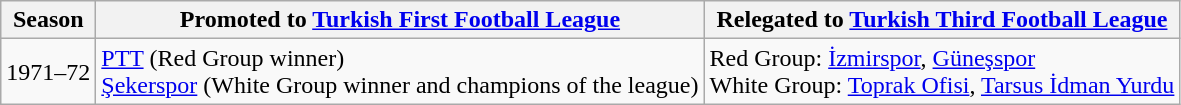<table class="wikitable">
<tr>
<th>Season</th>
<th>Promoted to <a href='#'>Turkish First Football League</a></th>
<th>Relegated to <a href='#'>Turkish Third Football League</a></th>
</tr>
<tr>
<td>1971–72</td>
<td><a href='#'>PTT</a> (Red Group winner)<br><a href='#'>Şekerspor</a> (White Group winner and champions of the league)</td>
<td>Red Group: <a href='#'>İzmirspor</a>, <a href='#'>Güneşspor</a><br>White Group: <a href='#'>Toprak Ofisi</a>, <a href='#'>Tarsus İdman Yurdu</a></td>
</tr>
</table>
